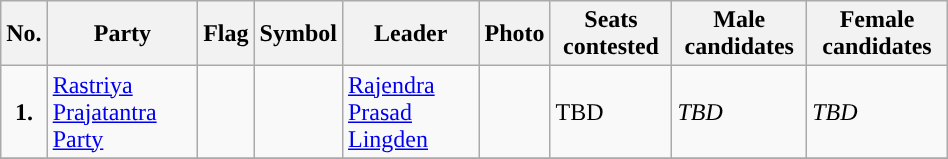<table class="wikitable" width="50%">
<tr>
<th>No.</th>
<th>Party</th>
<th>Flag</th>
<th>Symbol</th>
<th>Leader</th>
<th>Photo</th>
<th>Seats contested</th>
<th>Male candidates</th>
<th>Female candidates</th>
</tr>
<tr>
<td style="text-align:center; background:"><strong>1.</strong></td>
<td><a href='#'>Rastriya Prajatantra Party</a></td>
<td></td>
<td></td>
<td><a href='#'>Rajendra Prasad Lingden</a></td>
<td></td>
<td>TBD</td>
<td><em>TBD</em></td>
<td><em>TBD</em></td>
</tr>
<tr>
</tr>
</table>
